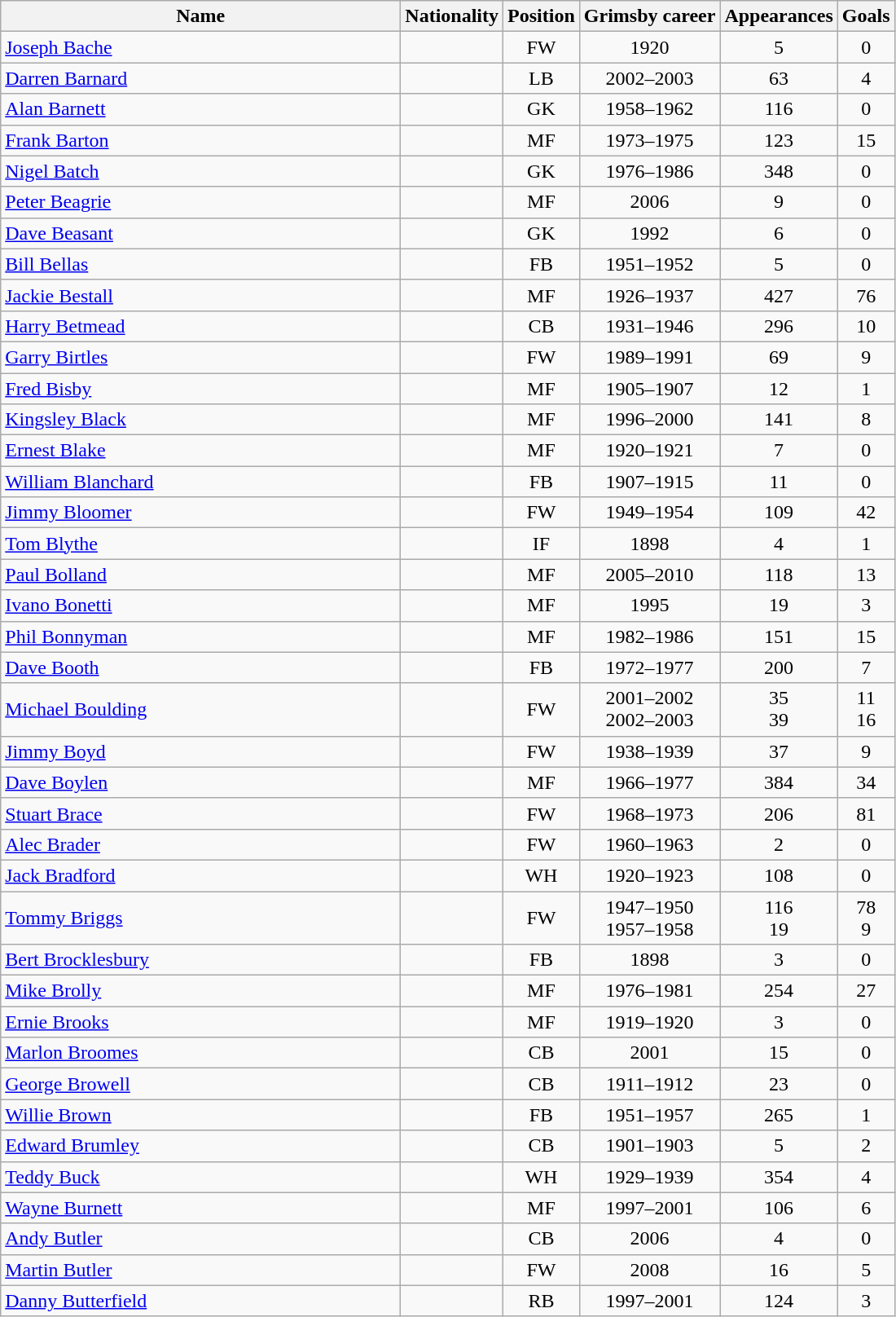<table class="wikitable" style="text-align: center;">
<tr>
<th style="width:20em">Name</th>
<th>Nationality</th>
<th>Position</th>
<th>Grimsby career</th>
<th>Appearances</th>
<th>Goals</th>
</tr>
<tr>
<td align="left"><a href='#'>Joseph Bache</a></td>
<td></td>
<td>FW</td>
<td>1920</td>
<td>5</td>
<td>0</td>
</tr>
<tr>
<td align="left"><a href='#'>Darren Barnard</a></td>
<td></td>
<td>LB</td>
<td>2002–2003</td>
<td>63</td>
<td>4</td>
</tr>
<tr>
<td align="left"><a href='#'>Alan Barnett</a></td>
<td></td>
<td>GK</td>
<td>1958–1962</td>
<td>116</td>
<td>0</td>
</tr>
<tr>
<td align="left"><a href='#'>Frank Barton</a></td>
<td></td>
<td>MF</td>
<td>1973–1975</td>
<td>123</td>
<td>15</td>
</tr>
<tr>
<td align="left"><a href='#'>Nigel Batch</a></td>
<td></td>
<td>GK</td>
<td>1976–1986</td>
<td>348</td>
<td>0</td>
</tr>
<tr>
<td align="left"><a href='#'>Peter Beagrie</a></td>
<td></td>
<td>MF</td>
<td>2006</td>
<td>9</td>
<td>0</td>
</tr>
<tr>
<td align="left"><a href='#'>Dave Beasant</a></td>
<td></td>
<td>GK</td>
<td>1992</td>
<td>6</td>
<td>0</td>
</tr>
<tr>
<td align="left"><a href='#'>Bill Bellas</a></td>
<td></td>
<td>FB</td>
<td>1951–1952</td>
<td>5</td>
<td>0</td>
</tr>
<tr>
<td align="left"><a href='#'>Jackie Bestall</a></td>
<td></td>
<td>MF</td>
<td>1926–1937</td>
<td>427</td>
<td>76</td>
</tr>
<tr>
<td align="left"><a href='#'>Harry Betmead</a></td>
<td></td>
<td>CB</td>
<td>1931–1946</td>
<td>296</td>
<td>10</td>
</tr>
<tr>
<td align="left"><a href='#'>Garry Birtles</a></td>
<td></td>
<td>FW</td>
<td>1989–1991</td>
<td>69</td>
<td>9</td>
</tr>
<tr>
<td align="left"><a href='#'>Fred Bisby</a></td>
<td></td>
<td>MF</td>
<td>1905–1907</td>
<td>12</td>
<td>1</td>
</tr>
<tr>
<td align="left"><a href='#'>Kingsley Black</a></td>
<td></td>
<td>MF</td>
<td>1996–2000</td>
<td>141</td>
<td>8</td>
</tr>
<tr>
<td align="left"><a href='#'>Ernest Blake</a></td>
<td></td>
<td>MF</td>
<td>1920–1921</td>
<td>7</td>
<td>0</td>
</tr>
<tr>
<td align="left"><a href='#'>William Blanchard</a></td>
<td></td>
<td>FB</td>
<td>1907–1915</td>
<td>11</td>
<td>0</td>
</tr>
<tr>
<td align="left"><a href='#'>Jimmy Bloomer</a></td>
<td></td>
<td>FW</td>
<td>1949–1954</td>
<td>109</td>
<td>42</td>
</tr>
<tr>
<td align="left"><a href='#'>Tom Blythe</a></td>
<td></td>
<td>IF</td>
<td>1898</td>
<td>4</td>
<td>1</td>
</tr>
<tr>
<td align="left"><a href='#'>Paul Bolland</a></td>
<td></td>
<td>MF</td>
<td>2005–2010</td>
<td>118</td>
<td>13</td>
</tr>
<tr>
<td align="left"><a href='#'>Ivano Bonetti</a></td>
<td></td>
<td>MF</td>
<td>1995</td>
<td>19</td>
<td>3</td>
</tr>
<tr>
<td align="left"><a href='#'>Phil Bonnyman</a></td>
<td></td>
<td>MF</td>
<td>1982–1986</td>
<td>151</td>
<td>15</td>
</tr>
<tr>
<td align="left"><a href='#'>Dave Booth</a></td>
<td></td>
<td>FB</td>
<td>1972–1977</td>
<td>200</td>
<td>7</td>
</tr>
<tr>
<td align="left"><a href='#'>Michael Boulding</a></td>
<td></td>
<td>FW</td>
<td>2001–2002<br>2002–2003</td>
<td>35<br>39</td>
<td>11<br>16</td>
</tr>
<tr>
<td align="left"><a href='#'>Jimmy Boyd</a></td>
<td></td>
<td>FW</td>
<td>1938–1939</td>
<td>37</td>
<td>9</td>
</tr>
<tr>
<td align="left"><a href='#'>Dave Boylen</a></td>
<td></td>
<td>MF</td>
<td>1966–1977</td>
<td>384</td>
<td>34</td>
</tr>
<tr>
<td align="left"><a href='#'>Stuart Brace</a></td>
<td></td>
<td>FW</td>
<td>1968–1973</td>
<td>206</td>
<td>81</td>
</tr>
<tr>
<td align="left"><a href='#'>Alec Brader</a></td>
<td></td>
<td>FW</td>
<td>1960–1963</td>
<td>2</td>
<td>0</td>
</tr>
<tr>
<td align="left"><a href='#'>Jack Bradford</a></td>
<td></td>
<td>WH</td>
<td>1920–1923</td>
<td>108</td>
<td>0</td>
</tr>
<tr>
<td align="left"><a href='#'>Tommy Briggs</a></td>
<td></td>
<td>FW</td>
<td>1947–1950<br>1957–1958</td>
<td>116<br>19</td>
<td>78<br>9</td>
</tr>
<tr>
<td align="left"><a href='#'>Bert Brocklesbury</a></td>
<td></td>
<td>FB</td>
<td>1898</td>
<td>3</td>
<td>0</td>
</tr>
<tr>
<td align="left"><a href='#'>Mike Brolly</a></td>
<td></td>
<td>MF</td>
<td>1976–1981</td>
<td>254</td>
<td>27</td>
</tr>
<tr>
<td align="left"><a href='#'>Ernie Brooks</a></td>
<td></td>
<td>MF</td>
<td>1919–1920</td>
<td>3</td>
<td>0</td>
</tr>
<tr>
<td align="left"><a href='#'>Marlon Broomes</a></td>
<td></td>
<td>CB</td>
<td>2001</td>
<td>15</td>
<td>0</td>
</tr>
<tr>
<td align="left"><a href='#'>George Browell</a></td>
<td></td>
<td>CB</td>
<td>1911–1912</td>
<td>23</td>
<td>0</td>
</tr>
<tr>
<td align="left"><a href='#'>Willie Brown</a></td>
<td></td>
<td>FB</td>
<td>1951–1957</td>
<td>265</td>
<td>1</td>
</tr>
<tr>
<td align="left"><a href='#'>Edward Brumley</a></td>
<td></td>
<td>CB</td>
<td>1901–1903</td>
<td>5</td>
<td>2</td>
</tr>
<tr>
<td align="left"><a href='#'>Teddy Buck</a></td>
<td></td>
<td>WH</td>
<td>1929–1939</td>
<td>354</td>
<td>4</td>
</tr>
<tr>
<td align="left"><a href='#'>Wayne Burnett</a></td>
<td></td>
<td>MF</td>
<td>1997–2001</td>
<td>106</td>
<td>6</td>
</tr>
<tr>
<td align="left"><a href='#'>Andy Butler</a></td>
<td></td>
<td>CB</td>
<td>2006</td>
<td>4</td>
<td>0</td>
</tr>
<tr>
<td align="left"><a href='#'>Martin Butler</a></td>
<td></td>
<td>FW</td>
<td>2008</td>
<td>16</td>
<td>5</td>
</tr>
<tr>
<td align="left"><a href='#'>Danny Butterfield</a></td>
<td></td>
<td>RB</td>
<td>1997–2001</td>
<td>124</td>
<td>3</td>
</tr>
</table>
